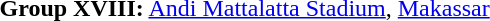<table>
<tr>
<td><strong>Group XVIII:</strong> <a href='#'>Andi Mattalatta Stadium</a>, <a href='#'>Makassar</a><br></td>
</tr>
</table>
